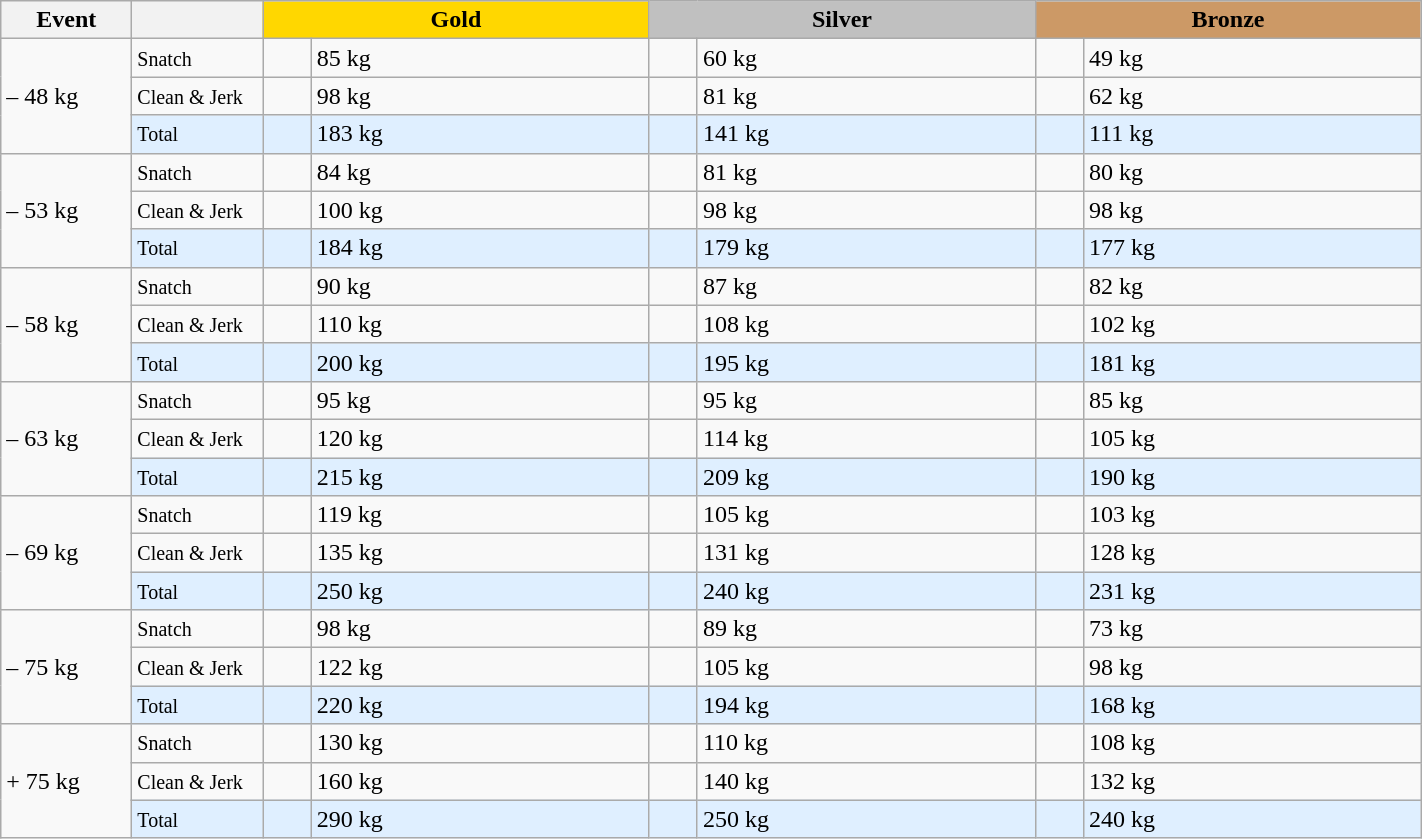<table class="wikitable">
<tr>
<th width=80>Event</th>
<th width=80></th>
<td bgcolor=gold align="center" colspan=2 width=250><strong>Gold</strong></td>
<td bgcolor=silver align="center" colspan=2 width=250><strong>Silver</strong></td>
<td bgcolor=#cc9966 colspan=2 align="center" width=250><strong>Bronze</strong></td>
</tr>
<tr>
<td rowspan=3>– 48 kg</td>
<td><small>Snatch</small></td>
<td></td>
<td>85 kg</td>
<td></td>
<td>60 kg</td>
<td></td>
<td>49 kg</td>
</tr>
<tr>
<td><small>Clean & Jerk</small></td>
<td></td>
<td>98 kg</td>
<td></td>
<td>81 kg</td>
<td></td>
<td>62 kg</td>
</tr>
<tr bgcolor=#dfefff>
<td><small>Total</small></td>
<td></td>
<td>183 kg</td>
<td></td>
<td>141 kg</td>
<td></td>
<td>111 kg</td>
</tr>
<tr>
<td rowspan=3>– 53 kg</td>
<td><small>Snatch</small></td>
<td></td>
<td>84 kg</td>
<td></td>
<td>81 kg</td>
<td></td>
<td>80 kg</td>
</tr>
<tr>
<td><small>Clean & Jerk</small></td>
<td></td>
<td>100 kg</td>
<td></td>
<td>98 kg</td>
<td></td>
<td>98 kg</td>
</tr>
<tr bgcolor=#dfefff>
<td><small>Total</small></td>
<td></td>
<td>184 kg</td>
<td></td>
<td>179 kg</td>
<td></td>
<td>177 kg</td>
</tr>
<tr>
<td rowspan=3>– 58 kg</td>
<td><small>Snatch</small></td>
<td></td>
<td>90 kg</td>
<td></td>
<td>87 kg</td>
<td></td>
<td>82 kg</td>
</tr>
<tr>
<td><small>Clean & Jerk</small></td>
<td></td>
<td>110 kg</td>
<td></td>
<td>108 kg</td>
<td></td>
<td>102 kg</td>
</tr>
<tr bgcolor=#dfefff>
<td><small>Total</small></td>
<td></td>
<td>200 kg</td>
<td></td>
<td>195 kg</td>
<td></td>
<td>181 kg</td>
</tr>
<tr>
<td rowspan=3>– 63 kg</td>
<td><small>Snatch</small></td>
<td></td>
<td>95 kg</td>
<td></td>
<td>95 kg</td>
<td></td>
<td>85 kg</td>
</tr>
<tr>
<td><small>Clean & Jerk</small></td>
<td></td>
<td>120 kg</td>
<td></td>
<td>114 kg</td>
<td></td>
<td>105 kg</td>
</tr>
<tr bgcolor=#dfefff>
<td><small>Total</small></td>
<td></td>
<td>215 kg</td>
<td></td>
<td>209 kg</td>
<td></td>
<td>190 kg</td>
</tr>
<tr>
<td rowspan=3>– 69 kg</td>
<td><small>Snatch</small></td>
<td></td>
<td>119 kg</td>
<td></td>
<td>105 kg</td>
<td></td>
<td>103 kg</td>
</tr>
<tr>
<td><small>Clean & Jerk</small></td>
<td></td>
<td>135 kg</td>
<td></td>
<td>131 kg</td>
<td></td>
<td>128 kg</td>
</tr>
<tr bgcolor=#dfefff>
<td><small>Total</small></td>
<td></td>
<td>250 kg</td>
<td></td>
<td>240 kg</td>
<td></td>
<td>231 kg</td>
</tr>
<tr>
<td rowspan=3>– 75 kg</td>
<td><small>Snatch</small></td>
<td></td>
<td>98 kg</td>
<td></td>
<td>89 kg</td>
<td></td>
<td>73 kg</td>
</tr>
<tr>
<td><small>Clean & Jerk</small></td>
<td></td>
<td>122 kg</td>
<td></td>
<td>105 kg</td>
<td></td>
<td>98 kg</td>
</tr>
<tr bgcolor=#dfefff>
<td><small>Total</small></td>
<td></td>
<td>220 kg</td>
<td></td>
<td>194 kg</td>
<td></td>
<td>168 kg</td>
</tr>
<tr>
<td rowspan=3>+ 75 kg</td>
<td><small>Snatch</small></td>
<td></td>
<td>130 kg</td>
<td></td>
<td>110 kg</td>
<td></td>
<td>108 kg</td>
</tr>
<tr>
<td><small>Clean & Jerk</small></td>
<td></td>
<td>160 kg</td>
<td></td>
<td>140 kg</td>
<td></td>
<td>132 kg</td>
</tr>
<tr bgcolor=#dfefff>
<td><small>Total</small></td>
<td></td>
<td>290 kg</td>
<td></td>
<td>250 kg</td>
<td></td>
<td>240 kg</td>
</tr>
</table>
